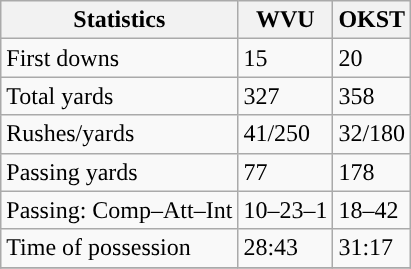<table class="wikitable" style="float: left;">
<tr>
<th>Statistics</th>
<th>WVU</th>
<th>OKST</th>
</tr>
<tr>
<td>First downs</td>
<td>15</td>
<td>20</td>
</tr>
<tr>
<td>Total yards</td>
<td>327</td>
<td>358</td>
</tr>
<tr>
<td>Rushes/yards</td>
<td>41/250</td>
<td>32/180</td>
</tr>
<tr>
<td>Passing yards</td>
<td>77</td>
<td>178</td>
</tr>
<tr>
<td>Passing: Comp–Att–Int</td>
<td>10–23–1</td>
<td>18–42</td>
</tr>
<tr>
<td>Time of possession</td>
<td>28:43</td>
<td>31:17</td>
</tr>
<tr>
</tr>
</table>
